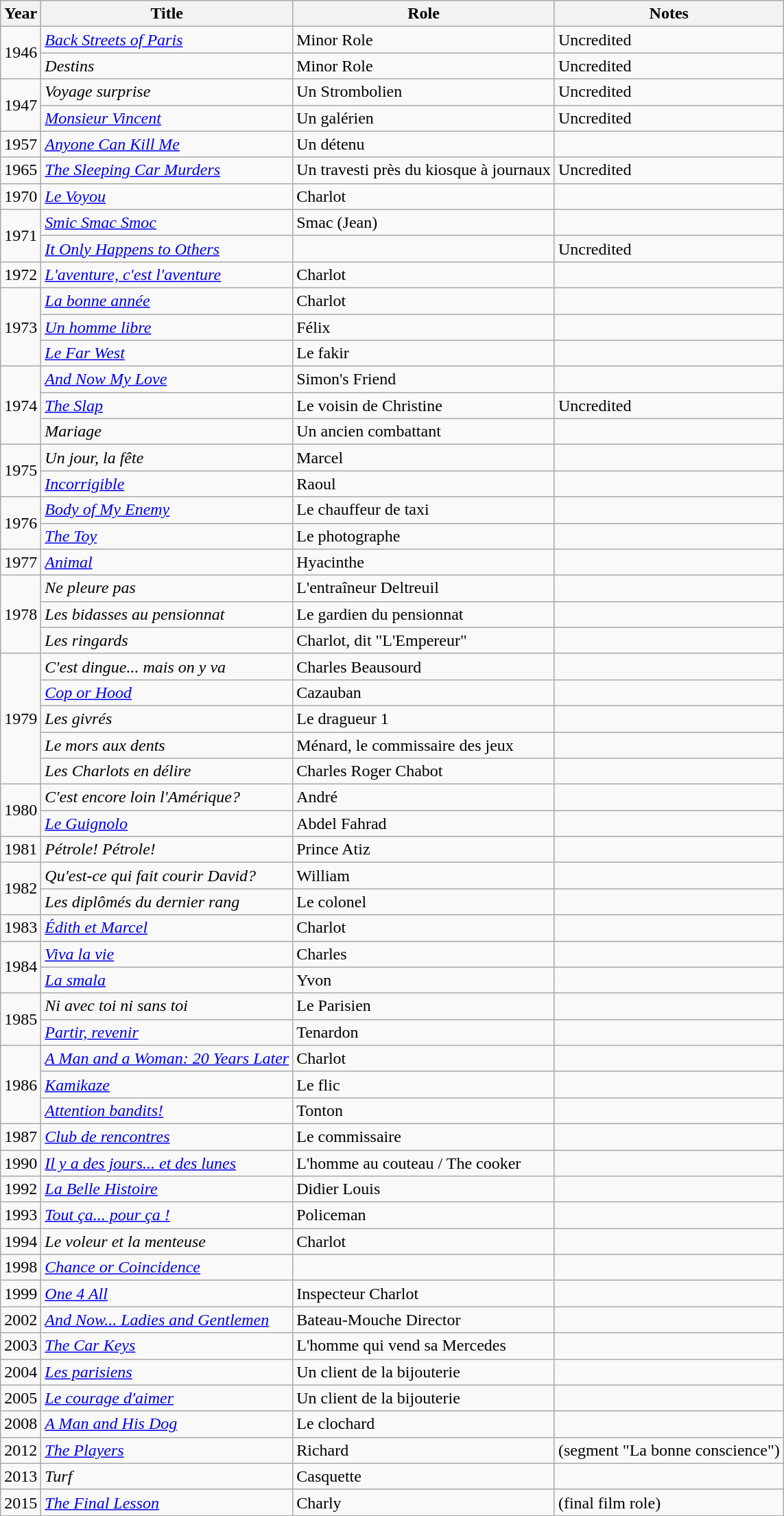<table class="wikitable sortable">
<tr>
<th>Year</th>
<th>Title</th>
<th>Role</th>
<th class="unsortable">Notes</th>
</tr>
<tr>
<td rowspan=2>1946</td>
<td><em><a href='#'>Back Streets of Paris</a></em></td>
<td>Minor Role</td>
<td>Uncredited</td>
</tr>
<tr>
<td><em>Destins</em></td>
<td>Minor Role</td>
<td>Uncredited</td>
</tr>
<tr>
<td rowspan=2>1947</td>
<td><em>Voyage surprise</em></td>
<td>Un Strombolien</td>
<td>Uncredited</td>
</tr>
<tr>
<td><em><a href='#'>Monsieur Vincent</a></em></td>
<td>Un galérien</td>
<td>Uncredited</td>
</tr>
<tr>
<td>1957</td>
<td><em><a href='#'>Anyone Can Kill Me</a></em></td>
<td>Un détenu</td>
<td></td>
</tr>
<tr>
<td>1965</td>
<td><em><a href='#'>The Sleeping Car Murders</a></em></td>
<td>Un travesti près du kiosque à journaux</td>
<td>Uncredited</td>
</tr>
<tr>
<td>1970</td>
<td><em><a href='#'>Le Voyou</a></em></td>
<td>Charlot</td>
<td></td>
</tr>
<tr>
<td rowspan=2>1971</td>
<td><em><a href='#'>Smic Smac Smoc</a></em></td>
<td>Smac (Jean)</td>
<td></td>
</tr>
<tr>
<td><em><a href='#'>It Only Happens to Others</a></em></td>
<td></td>
<td>Uncredited</td>
</tr>
<tr>
<td>1972</td>
<td><em><a href='#'>L'aventure, c'est l'aventure</a></em></td>
<td>Charlot</td>
<td></td>
</tr>
<tr>
<td rowspan=3>1973</td>
<td><em><a href='#'>La bonne année</a></em></td>
<td>Charlot</td>
<td></td>
</tr>
<tr>
<td><em><a href='#'>Un homme libre</a></em></td>
<td>Félix</td>
<td></td>
</tr>
<tr>
<td><em><a href='#'>Le Far West</a></em></td>
<td>Le fakir</td>
<td></td>
</tr>
<tr>
<td rowspan=3>1974</td>
<td><em><a href='#'>And Now My Love</a></em></td>
<td>Simon's Friend</td>
<td></td>
</tr>
<tr>
<td><em><a href='#'>The Slap</a></em></td>
<td>Le voisin de Christine</td>
<td>Uncredited</td>
</tr>
<tr>
<td><em>Mariage</em></td>
<td>Un ancien combattant</td>
<td></td>
</tr>
<tr>
<td rowspan=2>1975</td>
<td><em>Un jour, la fête</em></td>
<td>Marcel</td>
<td></td>
</tr>
<tr>
<td><em><a href='#'>Incorrigible</a></em></td>
<td>Raoul</td>
<td></td>
</tr>
<tr>
<td rowspan=2>1976</td>
<td><em><a href='#'>Body of My Enemy</a></em></td>
<td>Le chauffeur de taxi</td>
<td></td>
</tr>
<tr>
<td><em><a href='#'>The Toy</a></em></td>
<td>Le photographe</td>
<td></td>
</tr>
<tr>
<td>1977</td>
<td><em><a href='#'>Animal</a></em></td>
<td>Hyacinthe</td>
<td></td>
</tr>
<tr>
<td rowspan=3>1978</td>
<td><em>Ne pleure pas</em></td>
<td>L'entraîneur Deltreuil</td>
<td></td>
</tr>
<tr>
<td><em>Les bidasses au pensionnat</em></td>
<td>Le gardien du pensionnat</td>
<td></td>
</tr>
<tr>
<td><em>Les ringards</em></td>
<td>Charlot, dit "L'Empereur"</td>
<td></td>
</tr>
<tr>
<td rowspan=5>1979</td>
<td><em>C'est dingue... mais on y va</em></td>
<td>Charles Beausourd</td>
<td></td>
</tr>
<tr>
<td><em><a href='#'>Cop or Hood</a></em></td>
<td>Cazauban</td>
<td></td>
</tr>
<tr>
<td><em>Les givrés</em></td>
<td>Le dragueur 1</td>
<td></td>
</tr>
<tr>
<td><em>Le mors aux dents</em></td>
<td>Ménard, le commissaire des jeux</td>
<td></td>
</tr>
<tr>
<td><em>Les Charlots en délire</em></td>
<td>Charles Roger Chabot</td>
<td></td>
</tr>
<tr>
<td rowspan=2>1980</td>
<td><em>C'est encore loin l'Amérique?</em></td>
<td>André</td>
<td></td>
</tr>
<tr>
<td><em><a href='#'>Le Guignolo</a></em></td>
<td>Abdel Fahrad</td>
<td></td>
</tr>
<tr>
<td>1981</td>
<td><em>Pétrole! Pétrole!</em></td>
<td>Prince Atiz</td>
<td></td>
</tr>
<tr>
<td rowspan=2>1982</td>
<td><em>Qu'est-ce qui fait courir David?</em></td>
<td>William</td>
<td></td>
</tr>
<tr>
<td><em>Les diplômés du dernier rang</em></td>
<td>Le colonel</td>
<td></td>
</tr>
<tr>
<td>1983</td>
<td><em><a href='#'>Édith et Marcel</a></em></td>
<td>Charlot</td>
<td></td>
</tr>
<tr>
<td rowspan=2>1984</td>
<td><em><a href='#'>Viva la vie</a></em></td>
<td>Charles</td>
<td></td>
</tr>
<tr>
<td><em><a href='#'>La smala</a></em></td>
<td>Yvon</td>
<td></td>
</tr>
<tr>
<td rowspan=2>1985</td>
<td><em>Ni avec toi ni sans toi</em></td>
<td>Le Parisien</td>
<td></td>
</tr>
<tr>
<td><em><a href='#'>Partir, revenir</a></em></td>
<td>Tenardon</td>
<td></td>
</tr>
<tr>
<td rowspan="3">1986</td>
<td><em><a href='#'>A Man and a Woman: 20 Years Later</a></em></td>
<td>Charlot</td>
<td></td>
</tr>
<tr>
<td><em><a href='#'>Kamikaze</a></em></td>
<td>Le flic</td>
<td></td>
</tr>
<tr>
<td><em><a href='#'>Attention bandits!</a></em></td>
<td>Tonton</td>
<td></td>
</tr>
<tr>
<td>1987</td>
<td><em><a href='#'>Club de rencontres</a></em></td>
<td>Le commissaire</td>
<td></td>
</tr>
<tr>
<td>1990</td>
<td><em><a href='#'>Il y a des jours... et des lunes</a></em></td>
<td>L'homme au couteau / The cooker</td>
<td></td>
</tr>
<tr>
<td>1992</td>
<td><em><a href='#'>La Belle Histoire</a></em></td>
<td>Didier Louis</td>
<td></td>
</tr>
<tr>
<td>1993</td>
<td><em><a href='#'>Tout ça... pour ça !</a></em></td>
<td>Policeman</td>
<td></td>
</tr>
<tr>
<td>1994</td>
<td><em>Le voleur et la menteuse</em></td>
<td>Charlot</td>
<td></td>
</tr>
<tr>
<td>1998</td>
<td><em><a href='#'>Chance or Coincidence</a></em></td>
<td></td>
<td></td>
</tr>
<tr>
<td>1999</td>
<td><em><a href='#'>One 4 All</a></em></td>
<td>Inspecteur Charlot</td>
<td></td>
</tr>
<tr>
<td>2002</td>
<td><em><a href='#'>And Now... Ladies and Gentlemen</a></em></td>
<td>Bateau-Mouche Director</td>
<td></td>
</tr>
<tr>
<td>2003</td>
<td><em><a href='#'>The Car Keys</a></em></td>
<td>L'homme qui vend sa Mercedes</td>
<td></td>
</tr>
<tr>
<td>2004</td>
<td><em><a href='#'>Les parisiens</a></em></td>
<td>Un client de la bijouterie</td>
<td></td>
</tr>
<tr>
<td>2005</td>
<td><em><a href='#'>Le courage d'aimer</a></em></td>
<td>Un client de la bijouterie</td>
<td></td>
</tr>
<tr>
<td>2008</td>
<td><em><a href='#'>A Man and His Dog</a></em></td>
<td>Le clochard</td>
<td></td>
</tr>
<tr>
<td>2012</td>
<td><em><a href='#'>The Players</a></em></td>
<td>Richard</td>
<td>(segment "La bonne conscience")</td>
</tr>
<tr>
<td>2013</td>
<td><em>Turf</em></td>
<td>Casquette</td>
<td></td>
</tr>
<tr>
<td>2015</td>
<td><em><a href='#'>The Final Lesson</a></em></td>
<td>Charly</td>
<td>(final film role)</td>
</tr>
</table>
